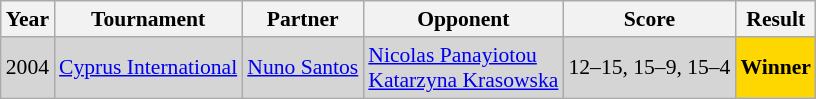<table class="sortable wikitable" style="font-size: 90%;">
<tr>
<th>Year</th>
<th>Tournament</th>
<th>Partner</th>
<th>Opponent</th>
<th>Score</th>
<th>Result</th>
</tr>
<tr style="background:#D5D5D5">
<td align="center">2004</td>
<td align="left"><a href='#'>Cyprus International</a></td>
<td align="left"> <a href='#'>Nuno Santos</a></td>
<td align="left"> <a href='#'>Nicolas Panayiotou</a><br> <a href='#'>Katarzyna Krasowska</a></td>
<td align="left">12–15, 15–9, 15–4</td>
<td style="text-align: center; background:gold"><strong>Winner</strong></td>
</tr>
</table>
